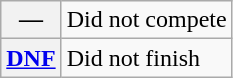<table class="wikitable">
<tr>
<th scope="row">—</th>
<td>Did not compete</td>
</tr>
<tr>
<th scope="row"><a href='#'>DNF</a></th>
<td>Did not finish</td>
</tr>
</table>
